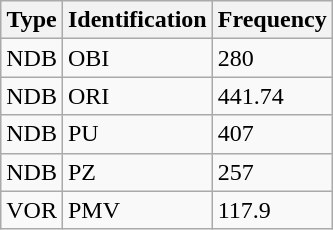<table class="wikitable">
<tr>
<th>Type</th>
<th>Identification</th>
<th>Frequency</th>
</tr>
<tr>
<td>NDB</td>
<td>OBI</td>
<td>280</td>
</tr>
<tr>
<td>NDB</td>
<td>ORI</td>
<td>441.74</td>
</tr>
<tr>
<td>NDB</td>
<td>PU</td>
<td>407</td>
</tr>
<tr>
<td>NDB</td>
<td>PZ</td>
<td>257</td>
</tr>
<tr>
<td>VOR</td>
<td>PMV</td>
<td>117.9</td>
</tr>
</table>
